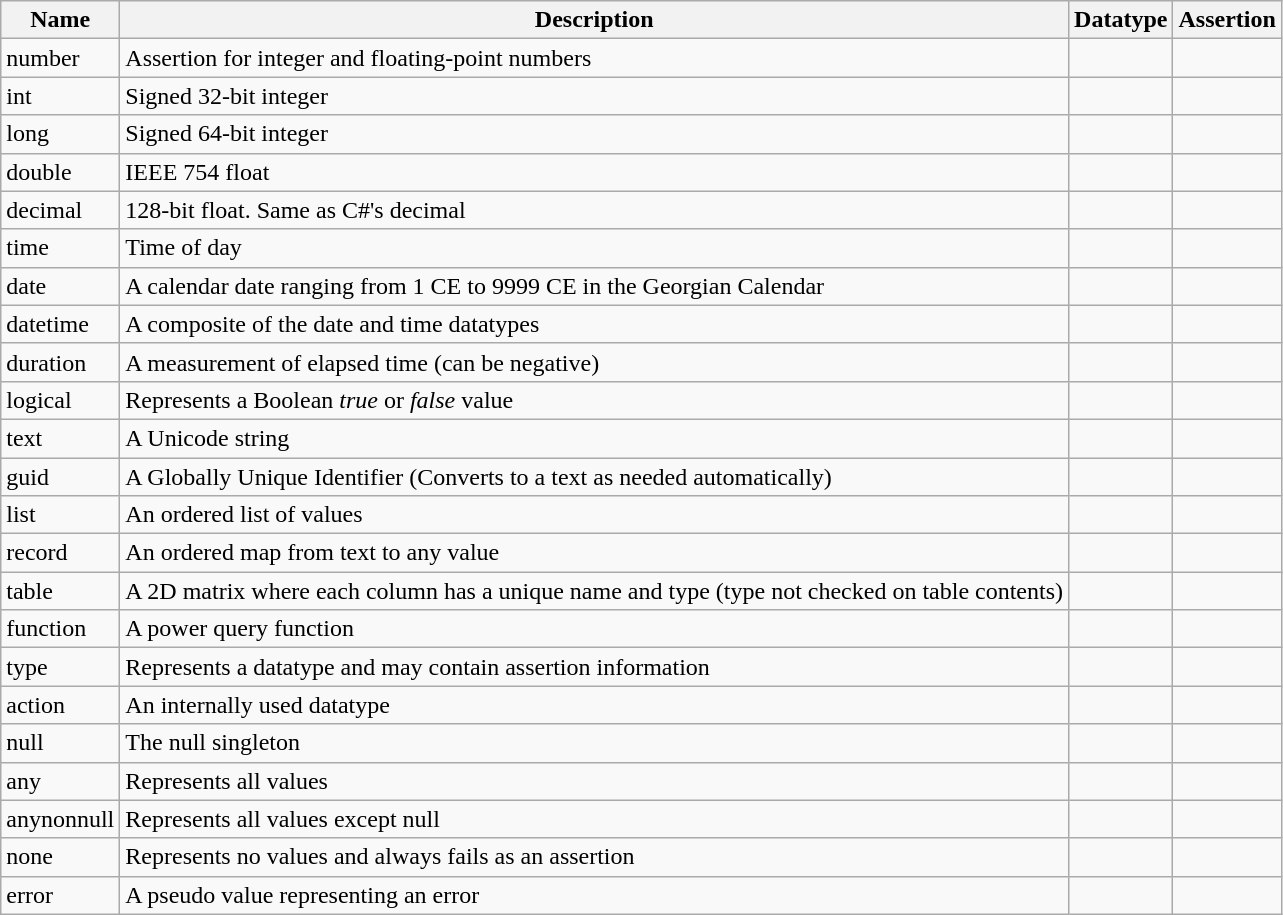<table class="wikitable">
<tr>
<th>Name</th>
<th>Description</th>
<th>Datatype</th>
<th>Assertion</th>
</tr>
<tr>
<td>number</td>
<td>Assertion for integer and floating-point numbers</td>
<td></td>
<td></td>
</tr>
<tr>
<td>int</td>
<td>Signed 32-bit integer</td>
<td></td>
<td></td>
</tr>
<tr>
<td>long</td>
<td>Signed 64-bit integer</td>
<td></td>
<td></td>
</tr>
<tr>
<td>double</td>
<td>IEEE 754 float</td>
<td></td>
<td></td>
</tr>
<tr>
<td>decimal</td>
<td>128-bit float. Same as C#'s decimal</td>
<td></td>
<td></td>
</tr>
<tr>
<td>time</td>
<td>Time of day</td>
<td></td>
<td></td>
</tr>
<tr>
<td>date</td>
<td>A calendar date ranging from 1 CE to 9999 CE in the Georgian Calendar</td>
<td></td>
<td></td>
</tr>
<tr>
<td>datetime</td>
<td>A composite of the date and time datatypes</td>
<td></td>
<td></td>
</tr>
<tr>
<td>duration</td>
<td>A measurement of elapsed time (can be negative)</td>
<td></td>
<td></td>
</tr>
<tr>
<td>logical</td>
<td>Represents a Boolean <em>true</em> or <em>false</em> value</td>
<td></td>
<td></td>
</tr>
<tr>
<td>text</td>
<td>A Unicode string</td>
<td></td>
<td></td>
</tr>
<tr>
<td>guid</td>
<td>A Globally Unique Identifier (Converts to a text as needed automatically)</td>
<td></td>
<td></td>
</tr>
<tr>
<td>list</td>
<td>An ordered list of values</td>
<td></td>
<td></td>
</tr>
<tr>
<td>record</td>
<td>An ordered map from text to any value</td>
<td></td>
<td></td>
</tr>
<tr>
<td>table</td>
<td>A 2D matrix where each column has a unique name and type (type not checked on table contents)</td>
<td></td>
<td></td>
</tr>
<tr>
<td>function</td>
<td>A power query function</td>
<td></td>
<td></td>
</tr>
<tr>
<td>type</td>
<td>Represents a datatype and may contain assertion information</td>
<td></td>
<td></td>
</tr>
<tr>
<td>action</td>
<td>An internally used datatype</td>
<td></td>
<td></td>
</tr>
<tr>
<td>null</td>
<td>The null singleton</td>
<td></td>
<td></td>
</tr>
<tr>
<td>any</td>
<td>Represents all values</td>
<td></td>
<td></td>
</tr>
<tr>
<td>anynonnull</td>
<td>Represents all values except null</td>
<td></td>
<td></td>
</tr>
<tr>
<td>none</td>
<td>Represents no values and always fails as an assertion</td>
<td></td>
<td></td>
</tr>
<tr>
<td>error</td>
<td>A pseudo value representing an error</td>
<td></td>
<td></td>
</tr>
</table>
